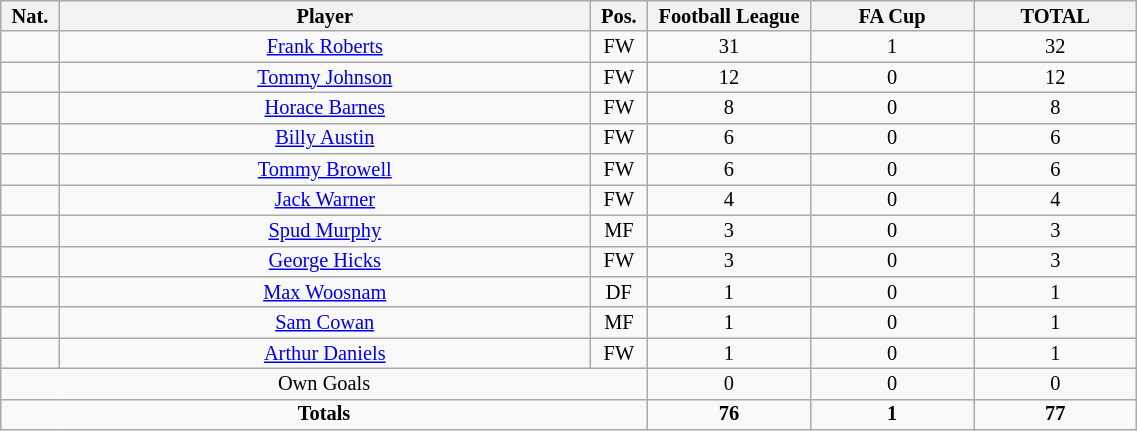<table class="wikitable sortable alternance"  style="font-size:85%; text-align:center; line-height:14px; width:60%;">
<tr>
<th width=10>Nat.</th>
<th scope="col" style="width:275px;">Player</th>
<th width=10>Pos.</th>
<th width=80>Football League</th>
<th width=80>FA Cup</th>
<th width=80>TOTAL</th>
</tr>
<tr>
<td></td>
<td><a href='#'>Frank Roberts</a></td>
<td>FW</td>
<td>31</td>
<td>1</td>
<td>32</td>
</tr>
<tr>
<td></td>
<td><a href='#'>Tommy Johnson</a></td>
<td>FW</td>
<td>12</td>
<td>0</td>
<td>12</td>
</tr>
<tr>
<td></td>
<td><a href='#'>Horace Barnes</a></td>
<td>FW</td>
<td>8</td>
<td>0</td>
<td>8</td>
</tr>
<tr>
<td></td>
<td><a href='#'>Billy Austin</a></td>
<td>FW</td>
<td>6</td>
<td>0</td>
<td>6</td>
</tr>
<tr>
<td></td>
<td><a href='#'>Tommy Browell</a></td>
<td>FW</td>
<td>6</td>
<td>0</td>
<td>6</td>
</tr>
<tr>
<td></td>
<td><a href='#'>Jack Warner</a></td>
<td>FW</td>
<td>4</td>
<td>0</td>
<td>4</td>
</tr>
<tr>
<td></td>
<td><a href='#'>Spud Murphy</a></td>
<td>MF</td>
<td>3</td>
<td>0</td>
<td>3</td>
</tr>
<tr>
<td></td>
<td><a href='#'>George Hicks</a></td>
<td>FW</td>
<td>3</td>
<td>0</td>
<td>3</td>
</tr>
<tr>
<td></td>
<td><a href='#'>Max Woosnam</a></td>
<td>DF</td>
<td>1</td>
<td>0</td>
<td>1</td>
</tr>
<tr>
<td></td>
<td><a href='#'>Sam Cowan</a></td>
<td>MF</td>
<td>1</td>
<td>0</td>
<td>1</td>
</tr>
<tr>
<td></td>
<td><a href='#'>Arthur Daniels</a></td>
<td>FW</td>
<td>1</td>
<td>0</td>
<td>1</td>
</tr>
<tr class="sortbottom">
<td colspan="3">Own Goals</td>
<td>0</td>
<td>0</td>
<td>0</td>
</tr>
<tr class="sortbottom">
<td colspan="3"><strong>Totals</strong></td>
<td><strong>76</strong></td>
<td><strong>1</strong></td>
<td><strong>77</strong></td>
</tr>
</table>
